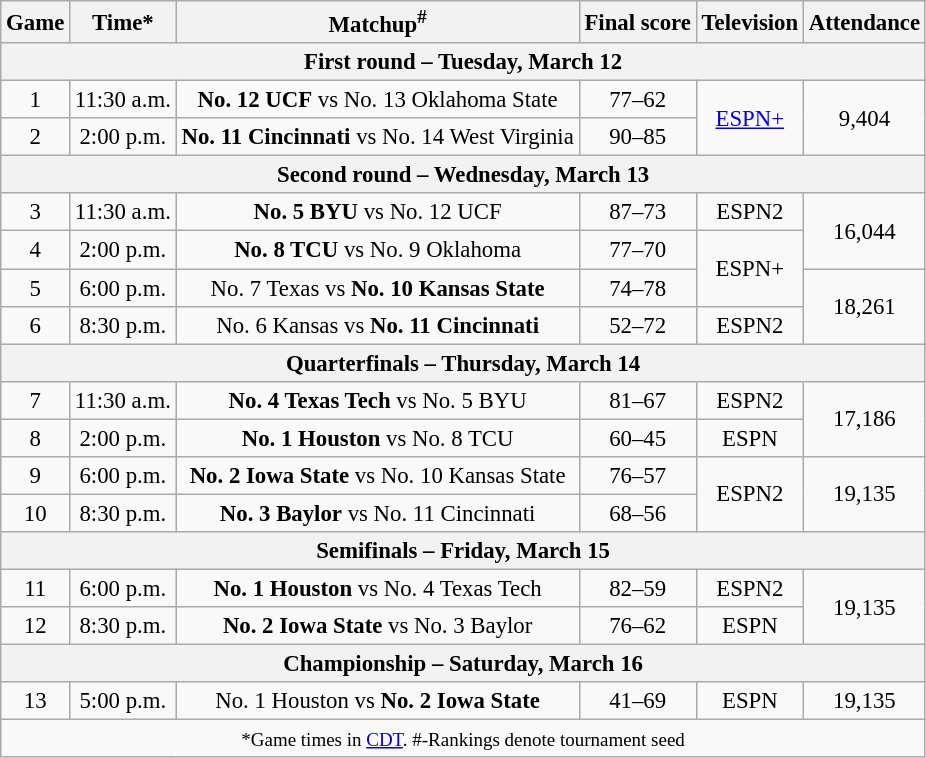<table class="wikitable" style="font-size: 95%;text-align:center">
<tr>
<th>Game</th>
<th>Time*</th>
<th>Matchup<sup>#</sup></th>
<th>Final score</th>
<th>Television</th>
<th>Attendance</th>
</tr>
<tr>
<th colspan="6">First round – Tuesday, March 12</th>
</tr>
<tr>
<td>1</td>
<td>11:30 a.m.</td>
<td><strong>No. 12 UCF</strong> vs No. 13 Oklahoma State</td>
<td>77–62</td>
<td rowspan="2"><a href='#'>ESPN+</a></td>
<td rowspan="2">9,404</td>
</tr>
<tr>
<td>2</td>
<td>2:00 p.m.</td>
<td><strong>No. 11 Cincinnati</strong> vs No. 14 West Virginia</td>
<td>90–85</td>
</tr>
<tr>
<th colspan="6">Second round – Wednesday, March 13</th>
</tr>
<tr>
<td>3</td>
<td>11:30 a.m.</td>
<td><strong>No. 5 BYU</strong> vs No. 12 UCF</td>
<td>87–73</td>
<td>ESPN2</td>
<td rowspan="2">16,044</td>
</tr>
<tr>
<td>4</td>
<td>2:00 p.m.</td>
<td><strong>No. 8 TCU</strong> vs No. 9 Oklahoma</td>
<td>77–70</td>
<td rowspan="2">ESPN+</td>
</tr>
<tr>
<td>5</td>
<td>6:00 p.m.</td>
<td>No. 7 Texas vs <strong>No. 10 Kansas State</strong></td>
<td>74–78</td>
<td rowspan="2">18,261</td>
</tr>
<tr>
<td>6</td>
<td>8:30 p.m.</td>
<td>No. 6 Kansas vs <strong>No. 11 Cincinnati</strong></td>
<td>52–72</td>
<td>ESPN2</td>
</tr>
<tr>
<th colspan="6">Quarterfinals – Thursday, March 14</th>
</tr>
<tr>
<td>7</td>
<td>11:30 a.m.</td>
<td><strong>No. 4 Texas Tech</strong> vs No. 5 BYU</td>
<td>81–67</td>
<td>ESPN2</td>
<td rowspan="2">17,186</td>
</tr>
<tr>
<td>8</td>
<td>2:00 p.m.</td>
<td><strong>No. 1 Houston</strong> vs No. 8 TCU</td>
<td>60–45</td>
<td>ESPN</td>
</tr>
<tr>
<td>9</td>
<td>6:00 p.m.</td>
<td><strong>No. 2 Iowa State</strong> vs No. 10 Kansas State</td>
<td>76–57</td>
<td rowspan="2">ESPN2</td>
<td rowspan="2">19,135</td>
</tr>
<tr>
<td>10</td>
<td>8:30 p.m.</td>
<td><strong>No. 3 Baylor</strong> vs No. 11 Cincinnati</td>
<td>68–56</td>
</tr>
<tr>
<th colspan="6">Semifinals – Friday, March 15</th>
</tr>
<tr>
<td>11</td>
<td>6:00 p.m.</td>
<td><strong>No. 1 Houston</strong> vs No. 4 Texas Tech</td>
<td>82–59</td>
<td>ESPN2</td>
<td rowspan="2">19,135</td>
</tr>
<tr>
<td>12</td>
<td>8:30 p.m.</td>
<td><strong>No. 2 Iowa State</strong> vs No. 3 Baylor</td>
<td>76–62</td>
<td>ESPN</td>
</tr>
<tr>
<th colspan="6">Championship – Saturday, March 16</th>
</tr>
<tr>
<td>13</td>
<td>5:00 p.m.</td>
<td>No. 1 Houston vs <strong>No. 2 Iowa State</strong></td>
<td>41–69</td>
<td>ESPN</td>
<td>19,135</td>
</tr>
<tr>
<td colspan="6"><small>*Game times in <a href='#'>CDT</a>. #-Rankings denote tournament seed</small></td>
</tr>
</table>
